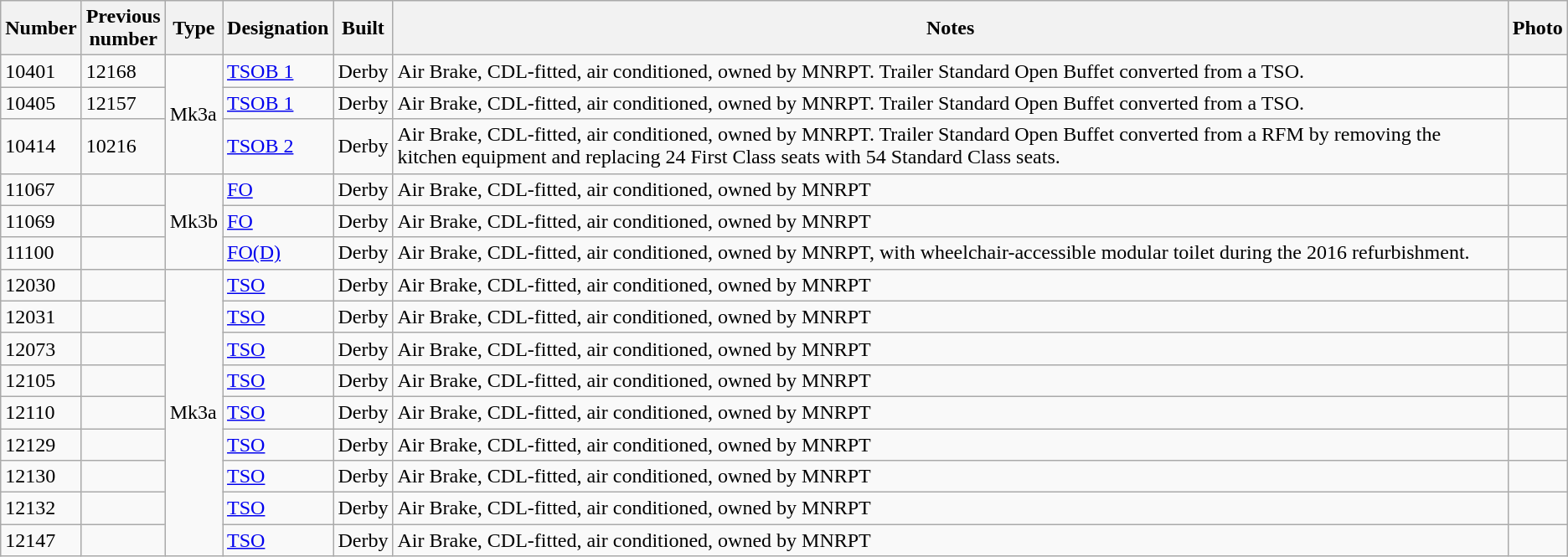<table class="wikitable">
<tr>
<th>Number</th>
<th>Previous<br>number</th>
<th>Type</th>
<th>Designation</th>
<th>Built</th>
<th>Notes</th>
<th>Photo</th>
</tr>
<tr>
<td>10401</td>
<td>12168</td>
<td rowspan=3>Mk3a</td>
<td><a href='#'>TSOB 1</a></td>
<td>Derby</td>
<td>Air Brake, CDL-fitted, air conditioned, owned by MNRPT. Trailer Standard Open Buffet converted from a TSO.</td>
<td></td>
</tr>
<tr>
<td>10405</td>
<td>12157</td>
<td><a href='#'>TSOB 1</a></td>
<td>Derby</td>
<td>Air Brake, CDL-fitted, air conditioned, owned by MNRPT. Trailer Standard Open Buffet converted from a TSO.</td>
<td></td>
</tr>
<tr>
<td>10414</td>
<td>10216</td>
<td><a href='#'>TSOB 2</a></td>
<td>Derby</td>
<td>Air Brake, CDL-fitted, air conditioned, owned by MNRPT. Trailer Standard Open Buffet converted from a RFM by removing the kitchen equipment and replacing 24 First Class seats with 54 Standard Class seats.</td>
<td></td>
</tr>
<tr>
<td>11067</td>
<td></td>
<td rowspan=3>Mk3b</td>
<td><a href='#'>FO</a></td>
<td>Derby</td>
<td>Air Brake, CDL-fitted, air conditioned, owned by MNRPT</td>
<td></td>
</tr>
<tr>
<td>11069</td>
<td></td>
<td><a href='#'>FO</a></td>
<td>Derby</td>
<td>Air Brake, CDL-fitted, air conditioned, owned by MNRPT</td>
<td></td>
</tr>
<tr>
<td>11100</td>
<td></td>
<td><a href='#'>FO(D)</a></td>
<td>Derby</td>
<td>Air Brake, CDL-fitted, air conditioned, owned by MNRPT, with wheelchair-accessible modular toilet during the 2016 refurbishment.</td>
<td></td>
</tr>
<tr>
<td>12030</td>
<td></td>
<td rowspan=9>Mk3a</td>
<td><a href='#'>TSO</a></td>
<td>Derby</td>
<td>Air Brake, CDL-fitted, air conditioned, owned by MNRPT</td>
<td></td>
</tr>
<tr>
<td>12031</td>
<td></td>
<td><a href='#'>TSO</a></td>
<td>Derby</td>
<td>Air Brake, CDL-fitted, air conditioned, owned by MNRPT</td>
<td></td>
</tr>
<tr>
<td>12073</td>
<td></td>
<td><a href='#'>TSO</a></td>
<td>Derby</td>
<td>Air Brake, CDL-fitted, air conditioned, owned by MNRPT</td>
<td></td>
</tr>
<tr>
<td>12105</td>
<td></td>
<td><a href='#'>TSO</a></td>
<td>Derby</td>
<td>Air Brake, CDL-fitted, air conditioned, owned by MNRPT</td>
<td></td>
</tr>
<tr>
<td>12110</td>
<td></td>
<td><a href='#'>TSO</a></td>
<td>Derby</td>
<td>Air Brake, CDL-fitted, air conditioned, owned by MNRPT</td>
<td></td>
</tr>
<tr>
<td>12129</td>
<td></td>
<td><a href='#'>TSO</a></td>
<td>Derby</td>
<td>Air Brake, CDL-fitted, air conditioned, owned by MNRPT</td>
<td></td>
</tr>
<tr>
<td>12130</td>
<td></td>
<td><a href='#'>TSO</a></td>
<td>Derby</td>
<td>Air Brake, CDL-fitted, air conditioned, owned by MNRPT</td>
<td></td>
</tr>
<tr>
<td>12132</td>
<td></td>
<td><a href='#'>TSO</a></td>
<td>Derby</td>
<td>Air Brake, CDL-fitted, air conditioned, owned by MNRPT</td>
<td></td>
</tr>
<tr>
<td>12147</td>
<td></td>
<td><a href='#'>TSO</a></td>
<td>Derby</td>
<td>Air Brake, CDL-fitted, air conditioned, owned by MNRPT</td>
<td></td>
</tr>
</table>
